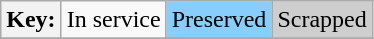<table class="wikitable">
<tr>
<th>Key:</th>
<td>In service</td>
<td style="background-color:#87CEFA">Preserved</td>
<td style="background-color:#CECECE">Scrapped</td>
</tr>
<tr>
</tr>
</table>
